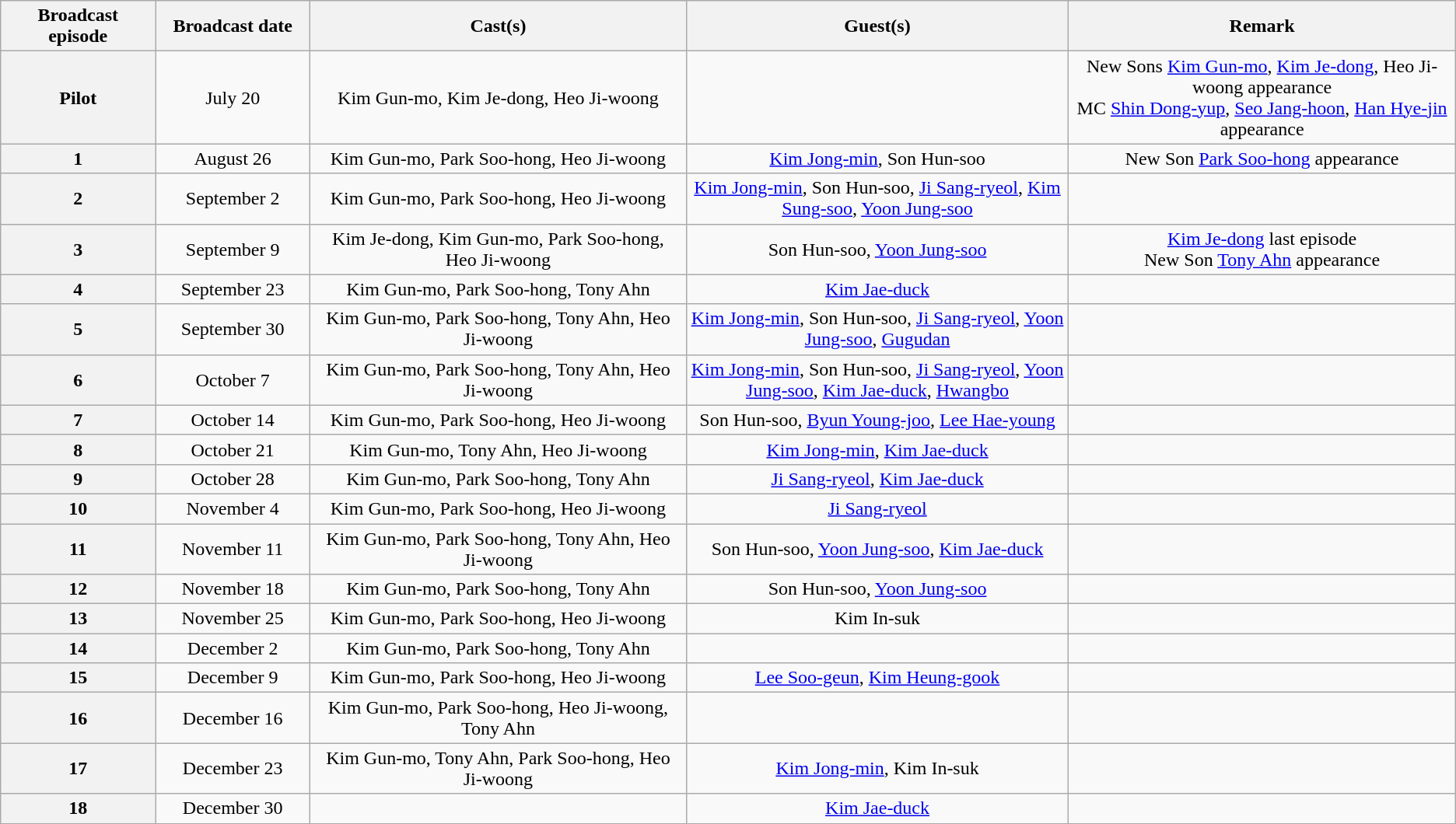<table class="wikitable" style="text-align:center">
<tr>
<th style="width: 10em;">Broadcast<br>episode</th>
<th style="width: 10em;">Broadcast date</th>
<th style="width: 30em;">Cast(s)</th>
<th style="width: 30em;">Guest(s)</th>
<th style="width: 30em;">Remark</th>
</tr>
<tr>
<th>Pilot</th>
<td>July 20</td>
<td>Kim Gun-mo, Kim Je-dong, Heo Ji-woong</td>
<td></td>
<td>New Sons <a href='#'>Kim Gun-mo</a>, <a href='#'>Kim Je-dong</a>, Heo Ji-woong appearance<br>MC <a href='#'>Shin Dong-yup</a>, <a href='#'>Seo Jang-hoon</a>, <a href='#'>Han Hye-jin</a> appearance</td>
</tr>
<tr>
<th>1</th>
<td>August 26</td>
<td>Kim Gun-mo, Park Soo-hong, Heo Ji-woong</td>
<td><a href='#'>Kim Jong-min</a>, Son Hun-soo</td>
<td>New Son <a href='#'>Park Soo-hong</a> appearance</td>
</tr>
<tr>
<th>2</th>
<td>September 2</td>
<td>Kim Gun-mo, Park Soo-hong, Heo Ji-woong</td>
<td><a href='#'>Kim Jong-min</a>, Son Hun-soo, <a href='#'>Ji Sang-ryeol</a>, <a href='#'>Kim Sung-soo</a>, <a href='#'>Yoon Jung-soo</a></td>
<td></td>
</tr>
<tr>
<th>3</th>
<td>September 9</td>
<td>Kim Je-dong, Kim Gun-mo, Park Soo-hong, Heo Ji-woong</td>
<td>Son Hun-soo, <a href='#'>Yoon Jung-soo</a></td>
<td><a href='#'>Kim Je-dong</a> last episode<br>New Son <a href='#'>Tony Ahn</a> appearance</td>
</tr>
<tr>
<th>4</th>
<td>September 23</td>
<td>Kim Gun-mo, Park Soo-hong, Tony Ahn</td>
<td><a href='#'>Kim Jae-duck</a></td>
<td></td>
</tr>
<tr>
<th>5</th>
<td>September 30</td>
<td>Kim Gun-mo, Park Soo-hong, Tony Ahn, Heo Ji-woong</td>
<td><a href='#'>Kim Jong-min</a>, Son Hun-soo, <a href='#'>Ji Sang-ryeol</a>, <a href='#'>Yoon Jung-soo</a>, <a href='#'>Gugudan</a></td>
<td></td>
</tr>
<tr>
<th>6</th>
<td>October 7</td>
<td>Kim Gun-mo, Park Soo-hong, Tony Ahn, Heo Ji-woong</td>
<td><a href='#'>Kim Jong-min</a>, Son Hun-soo, <a href='#'>Ji Sang-ryeol</a>, <a href='#'>Yoon Jung-soo</a>, <a href='#'>Kim Jae-duck</a>, <a href='#'>Hwangbo</a></td>
<td></td>
</tr>
<tr>
<th>7</th>
<td>October 14</td>
<td>Kim Gun-mo, Park Soo-hong, Heo Ji-woong</td>
<td>Son Hun-soo, <a href='#'>Byun Young-joo</a>, <a href='#'>Lee Hae-young</a></td>
<td></td>
</tr>
<tr>
<th>8</th>
<td>October 21</td>
<td>Kim Gun-mo, Tony Ahn, Heo Ji-woong</td>
<td><a href='#'>Kim Jong-min</a>, <a href='#'>Kim Jae-duck</a></td>
<td></td>
</tr>
<tr>
<th>9</th>
<td>October 28</td>
<td>Kim Gun-mo, Park Soo-hong, Tony Ahn</td>
<td><a href='#'>Ji Sang-ryeol</a>, <a href='#'>Kim Jae-duck</a></td>
<td></td>
</tr>
<tr>
<th>10</th>
<td>November 4</td>
<td>Kim Gun-mo, Park Soo-hong, Heo Ji-woong</td>
<td><a href='#'>Ji Sang-ryeol</a></td>
<td></td>
</tr>
<tr>
<th>11</th>
<td>November 11</td>
<td>Kim Gun-mo, Park Soo-hong, Tony Ahn, Heo Ji-woong</td>
<td>Son Hun-soo, <a href='#'>Yoon Jung-soo</a>, <a href='#'>Kim Jae-duck</a></td>
<td></td>
</tr>
<tr>
<th>12</th>
<td>November 18</td>
<td>Kim Gun-mo, Park Soo-hong, Tony Ahn</td>
<td>Son Hun-soo, <a href='#'>Yoon Jung-soo</a></td>
<td></td>
</tr>
<tr>
<th>13</th>
<td>November 25</td>
<td>Kim Gun-mo, Park Soo-hong, Heo Ji-woong</td>
<td>Kim In-suk</td>
<td></td>
</tr>
<tr>
<th>14</th>
<td>December 2</td>
<td>Kim Gun-mo, Park Soo-hong, Tony Ahn</td>
<td></td>
<td></td>
</tr>
<tr>
<th>15</th>
<td>December 9</td>
<td>Kim Gun-mo, Park Soo-hong, Heo Ji-woong</td>
<td><a href='#'>Lee Soo-geun</a>, <a href='#'>Kim Heung-gook</a></td>
<td></td>
</tr>
<tr>
<th>16</th>
<td>December 16</td>
<td>Kim Gun-mo, Park Soo-hong, Heo Ji-woong, Tony Ahn</td>
<td></td>
<td></td>
</tr>
<tr>
<th>17</th>
<td>December 23</td>
<td>Kim Gun-mo, Tony Ahn, Park Soo-hong, Heo Ji-woong</td>
<td><a href='#'>Kim Jong-min</a>, Kim In-suk</td>
<td></td>
</tr>
<tr>
<th>18</th>
<td>December 30</td>
<td></td>
<td><a href='#'>Kim Jae-duck</a></td>
<td></td>
</tr>
</table>
